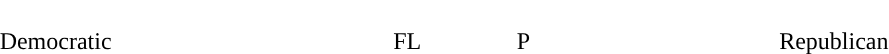<table style="width:70%; text-align:center">
<tr style="color:white">
<td style="background:"><strong>322</strong></td>
<td style="background:"><strong>3</strong></td>
<td style="background:"><strong>7</strong></td>
<td style="background:"><strong>103</strong></td>
</tr>
<tr>
<td>Democratic</td>
<td>FL</td>
<td>P</td>
<td>Republican</td>
</tr>
</table>
